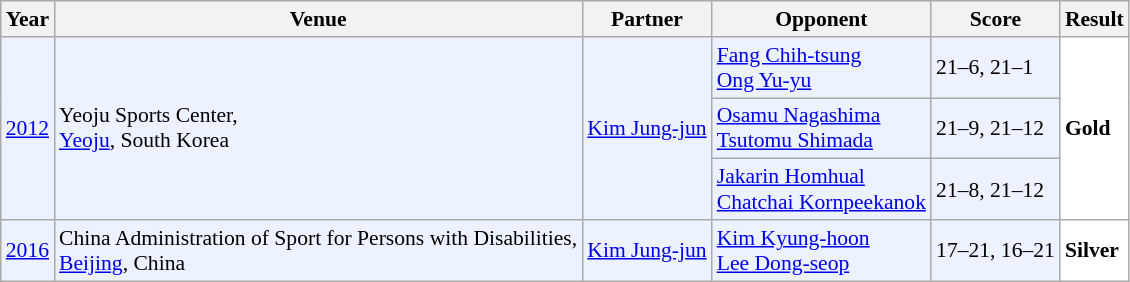<table class="sortable wikitable" style="font-size: 90%;">
<tr>
<th>Year</th>
<th>Venue</th>
<th>Partner</th>
<th>Opponent</th>
<th>Score</th>
<th>Result</th>
</tr>
<tr style="background:#ECF2FF">
<td rowspan="3" align="center"><a href='#'>2012</a></td>
<td rowspan="3" align="left">Yeoju Sports Center,<br><a href='#'>Yeoju</a>, South Korea</td>
<td rowspan="3" align="left"> <a href='#'>Kim Jung-jun</a></td>
<td> <a href='#'>Fang Chih-tsung</a><br> <a href='#'>Ong Yu-yu</a></td>
<td>21–6, 21–1</td>
<td rowspan="3" style="text-align:left; background:white"> <strong>Gold</strong></td>
</tr>
<tr style="background:#ECF2FF">
<td> <a href='#'>Osamu Nagashima</a><br> <a href='#'>Tsutomu Shimada</a></td>
<td>21–9, 21–12</td>
</tr>
<tr style="background:#ECF2FF">
<td> <a href='#'>Jakarin Homhual</a><br> <a href='#'>Chatchai Kornpeekanok</a></td>
<td>21–8, 21–12</td>
</tr>
<tr style="background:#ECF2FF">
<td align="center"><a href='#'>2016</a></td>
<td align="left">China Administration of Sport for Persons with Disabilities,<br><a href='#'>Beijing</a>, China</td>
<td align="left"> <a href='#'>Kim Jung-jun</a></td>
<td align="left"> <a href='#'>Kim Kyung-hoon</a><br> <a href='#'>Lee Dong-seop</a></td>
<td align="left">17–21, 16–21</td>
<td style="text-align:left; background:white"> <strong>Silver</strong></td>
</tr>
</table>
